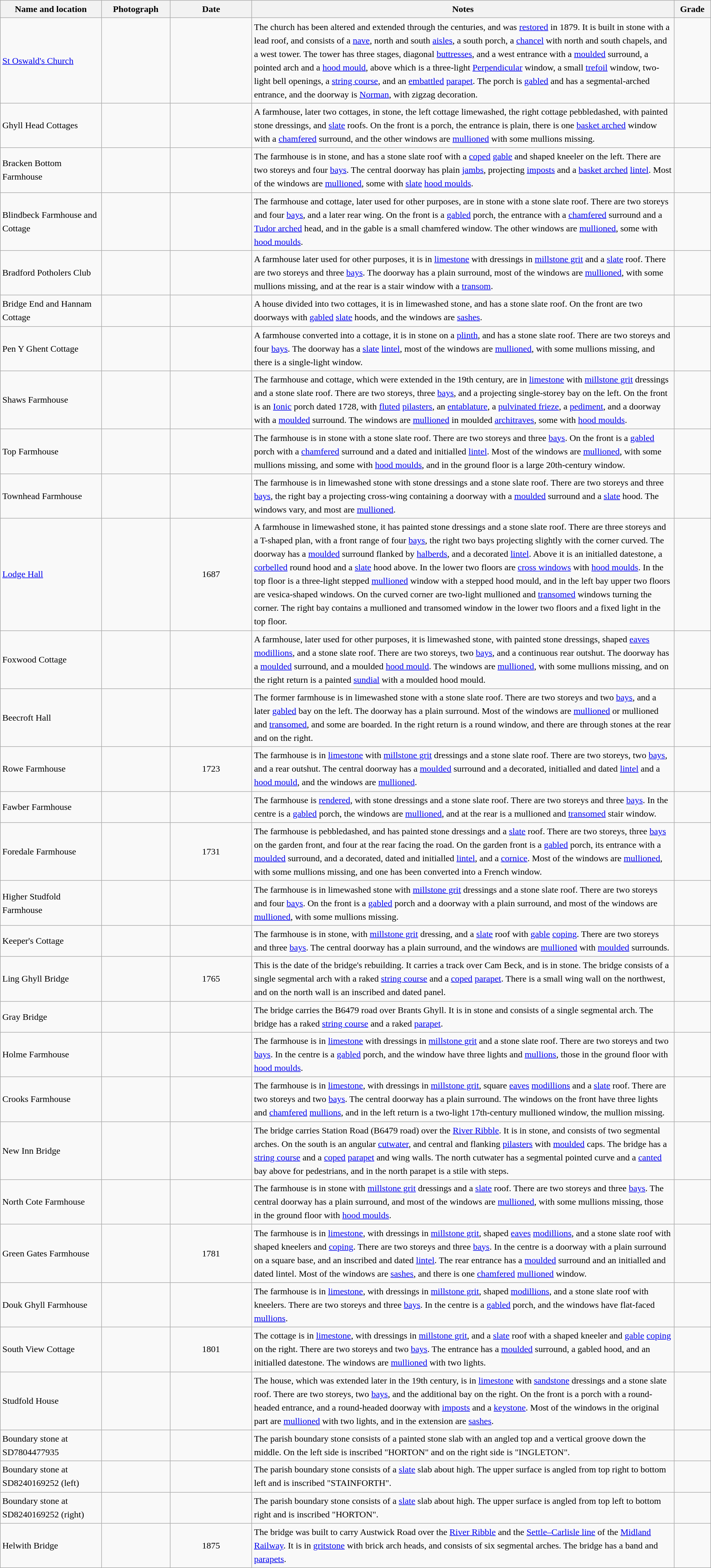<table class="wikitable sortable plainrowheaders" style="width:100%; border:0px; text-align:left; line-height:150%">
<tr>
<th scope="col"  style="width:150px">Name and location</th>
<th scope="col"  style="width:100px" class="unsortable">Photograph</th>
<th scope="col"  style="width:120px">Date</th>
<th scope="col"  style="width:650px" class="unsortable">Notes</th>
<th scope="col"  style="width:50px">Grade</th>
</tr>
<tr>
<td><a href='#'>St Oswald's Church</a><br><small></small></td>
<td></td>
<td align="center"></td>
<td>The church has been altered and extended through the centuries, and was <a href='#'>restored</a> in 1879. It is built in stone with a lead roof, and consists of a <a href='#'>nave</a>, north and south <a href='#'>aisles</a>, a south porch, a <a href='#'>chancel</a> with north and south chapels, and a west tower. The tower has three stages, diagonal <a href='#'>buttresses</a>, and a west entrance with a <a href='#'>moulded</a> surround, a pointed arch and a <a href='#'>hood mould</a>, above which is a three-light <a href='#'>Perpendicular</a> window, a small <a href='#'>trefoil</a> window, two-light bell openings, a <a href='#'>string course</a>, and an <a href='#'>embattled</a> <a href='#'>parapet</a>. The porch is <a href='#'>gabled</a> and has a segmental-arched entrance, and the doorway is <a href='#'>Norman</a>, with zigzag decoration.</td>
<td align="center" ></td>
</tr>
<tr>
<td>Ghyll Head Cottages<br><small></small></td>
<td></td>
<td align="center"></td>
<td>A farmhouse, later two cottages, in stone, the left cottage limewashed, the right cottage pebbledashed, with painted stone dressings, and <a href='#'>slate</a> roofs. On the front is a porch, the entrance is plain, there is one <a href='#'>basket arched</a> window with a <a href='#'>chamfered</a> surround, and the other windows are <a href='#'>mullioned</a> with some mullions missing.</td>
<td align="center" ></td>
</tr>
<tr>
<td>Bracken Bottom Farmhouse<br><small></small></td>
<td></td>
<td align="center"></td>
<td>The farmhouse is in stone, and has a stone slate roof with a <a href='#'>coped</a> <a href='#'>gable</a> and shaped kneeler on the left. There are two storeys and four <a href='#'>bays</a>. The central doorway has plain <a href='#'>jambs</a>, projecting <a href='#'>imposts</a> and a <a href='#'>basket arched</a> <a href='#'>lintel</a>. Most of the windows are <a href='#'>mullioned</a>, some with <a href='#'>slate</a> <a href='#'>hood moulds</a>.</td>
<td align="center" ></td>
</tr>
<tr>
<td>Blindbeck Farmhouse and Cottage<br><small></small></td>
<td></td>
<td align="center"></td>
<td>The farmhouse and cottage, later used for other purposes, are in stone with a stone slate roof. There are two storeys and four <a href='#'>bays</a>, and a later rear wing. On the front is a <a href='#'>gabled</a> porch, the entrance with a <a href='#'>chamfered</a> surround and a <a href='#'>Tudor arched</a> head, and in the gable is a small chamfered window. The other windows are <a href='#'>mullioned</a>, some with <a href='#'>hood moulds</a>.</td>
<td align="center" ></td>
</tr>
<tr>
<td>Bradford Potholers Club<br><small></small></td>
<td></td>
<td align="center"></td>
<td>A farmhouse later used for other purposes, it is in <a href='#'>limestone</a> with dressings in <a href='#'>millstone grit</a> and a <a href='#'>slate</a> roof. There are two storeys and three <a href='#'>bays</a>. The doorway has a plain surround, most of the windows are <a href='#'>mullioned</a>, with some mullions missing, and at the rear is a stair window with a <a href='#'>transom</a>.</td>
<td align="center" ></td>
</tr>
<tr>
<td>Bridge End and Hannam Cottage<br><small></small></td>
<td></td>
<td align="center"></td>
<td>A house divided into two cottages, it is in limewashed stone, and has a stone slate roof. On the front are two doorways with <a href='#'>gabled</a> <a href='#'>slate</a> hoods, and the windows are <a href='#'>sashes</a>.</td>
<td align="center" ></td>
</tr>
<tr>
<td>Pen Y Ghent Cottage<br><small></small></td>
<td></td>
<td align="center"></td>
<td>A farmhouse converted into a cottage, it is in stone on a <a href='#'>plinth</a>, and has a stone slate roof. There are two storeys and four <a href='#'>bays</a>. The doorway has a <a href='#'>slate</a> <a href='#'>lintel</a>, most of the windows are <a href='#'>mullioned</a>, with some mullions missing, and there is a single-light window.</td>
<td align="center" ></td>
</tr>
<tr>
<td>Shaws Farmhouse<br><small></small></td>
<td></td>
<td align="center"></td>
<td>The farmhouse and cottage, which were extended in the 19th century, are in <a href='#'>limestone</a> with <a href='#'>millstone grit</a> dressings and a stone slate roof. There are two storeys, three <a href='#'>bays</a>, and a projecting single-storey bay on the left. On the front is an <a href='#'>Ionic</a> porch dated 1728, with <a href='#'>fluted</a> <a href='#'>pilasters</a>, an <a href='#'>entablature</a>, a <a href='#'>pulvinated frieze</a>, a <a href='#'>pediment</a>, and a doorway with a <a href='#'>moulded</a> surround. The windows are <a href='#'>mullioned</a> in moulded <a href='#'>architraves</a>, some with <a href='#'>hood moulds</a>.</td>
<td align="center" ></td>
</tr>
<tr>
<td>Top Farmhouse<br><small></small></td>
<td></td>
<td align="center"></td>
<td>The farmhouse is in stone with a stone slate roof. There are two storeys and three <a href='#'>bays</a>. On the front is a <a href='#'>gabled</a> porch with a <a href='#'>chamfered</a> surround and a dated and initialled <a href='#'>lintel</a>. Most of the windows are <a href='#'>mullioned</a>, with some mullions missing, and some with <a href='#'>hood moulds</a>, and in the ground floor is a large 20th-century window.</td>
<td align="center" ></td>
</tr>
<tr>
<td>Townhead Farmhouse<br><small></small></td>
<td></td>
<td align="center"></td>
<td>The farmhouse is in limewashed stone with stone dressings and a stone slate roof. There are two storeys and three <a href='#'>bays</a>, the right bay a projecting cross-wing containing a doorway with a <a href='#'>moulded</a> surround and a <a href='#'>slate</a> hood. The windows vary, and most are <a href='#'>mullioned</a>.</td>
<td align="center" ></td>
</tr>
<tr>
<td><a href='#'>Lodge Hall</a><br><small></small></td>
<td></td>
<td align="center">1687</td>
<td>A farmhouse in limewashed stone, it has painted stone dressings and a stone slate roof. There are three storeys and a T-shaped plan, with a front range of four <a href='#'>bays</a>, the right two bays projecting slightly with the corner curved. The doorway has a <a href='#'>moulded</a> surround flanked by <a href='#'>halberds</a>, and a decorated <a href='#'>lintel</a>. Above it is an initialled datestone, a <a href='#'>corbelled</a> round hood and a <a href='#'>slate</a> hood above. In the lower two floors are <a href='#'>cross windows</a> with <a href='#'>hood moulds</a>. In the top floor is a three-light stepped <a href='#'>mullioned</a> window with a stepped hood mould, and in the left bay upper two floors are vesica-shaped windows. On the curved corner are two-light mullioned and <a href='#'>transomed</a> windows turning the corner. The right bay contains a mullioned and transomed window in the lower two floors and a fixed light in the top floor.</td>
<td align="center" ></td>
</tr>
<tr>
<td>Foxwood Cottage<br><small></small></td>
<td></td>
<td align="center"></td>
<td>A farmhouse, later used for other purposes, it is limewashed stone, with painted stone dressings, shaped <a href='#'>eaves</a> <a href='#'>modillions</a>, and a stone slate roof. There are two storeys, two <a href='#'>bays</a>, and a continuous rear outshut. The doorway has a <a href='#'>moulded</a> surround, and a moulded <a href='#'>hood mould</a>. The windows are <a href='#'>mullioned</a>, with some mullions missing, and on the right return is a painted <a href='#'>sundial</a> with a moulded hood mould.</td>
<td align="center" ></td>
</tr>
<tr>
<td>Beecroft Hall<br><small></small></td>
<td></td>
<td align="center"></td>
<td>The former farmhouse is in limewashed stone with a stone slate roof. There are two storeys and two <a href='#'>bays</a>, and a later <a href='#'>gabled</a> bay on the left. The doorway has a plain surround. Most of the windows are <a href='#'>mullioned</a> or mullioned and <a href='#'>transomed</a>, and some are boarded.  In the right return is a round window, and there are through stones at the rear and on the right.</td>
<td align="center" ></td>
</tr>
<tr>
<td>Rowe Farmhouse <br><small></small></td>
<td></td>
<td align="center">1723</td>
<td>The farmhouse is in <a href='#'>limestone</a> with <a href='#'>millstone grit</a> dressings and a stone slate roof. There are two storeys, two <a href='#'>bays</a>, and a rear outshut. The central doorway has a <a href='#'>moulded</a> surround and a decorated, initialled and dated <a href='#'>lintel</a> and a <a href='#'>hood mould</a>, and the windows are <a href='#'>mullioned</a>. </td>
<td align="center" ></td>
</tr>
<tr>
<td>Fawber Farmhouse<br><small></small></td>
<td></td>
<td align="center"></td>
<td>The farmhouse is <a href='#'>rendered</a>, with stone dressings and a stone slate roof. There are two storeys and three <a href='#'>bays</a>. In the centre is a <a href='#'>gabled</a> porch, the windows are <a href='#'>mullioned</a>, and at the rear is a mullioned and <a href='#'>transomed</a> stair window.</td>
<td align="center" ></td>
</tr>
<tr>
<td>Foredale Farmhouse<br><small></small></td>
<td></td>
<td align="center">1731</td>
<td>The farmhouse is pebbledashed, and has painted stone dressings and a <a href='#'>slate</a> roof. There are two storeys, three <a href='#'>bays</a> on the garden front, and four at the rear facing the road. On the garden front is a <a href='#'>gabled</a> porch, its entrance with a <a href='#'>moulded</a> surround, and a decorated, dated and initialled <a href='#'>lintel</a>, and a <a href='#'>cornice</a>. Most of the windows are <a href='#'>mullioned</a>, with some mullions missing, and one has been converted into a French window.</td>
<td align="center" ></td>
</tr>
<tr>
<td>Higher Studfold Farmhouse<br><small></small></td>
<td></td>
<td align="center"></td>
<td>The farmhouse is in limewashed stone with <a href='#'>millstone grit</a> dressings and a stone slate roof. There are two storeys and four <a href='#'>bays</a>. On the front is a <a href='#'>gabled</a> porch and a doorway with a plain surround, and most of the windows are <a href='#'>mullioned</a>, with some mullions missing.</td>
<td align="center" ></td>
</tr>
<tr>
<td>Keeper's Cottage<br><small></small></td>
<td></td>
<td align="center"></td>
<td>The farmhouse is in stone, with <a href='#'>millstone grit</a> dressing, and a <a href='#'>slate</a> roof with <a href='#'>gable</a> <a href='#'>coping</a>. There are two storeys and three <a href='#'>bays</a>. The central doorway has a plain surround, and the windows are <a href='#'>mullioned</a> with <a href='#'>moulded</a> surrounds.</td>
<td align="center" ></td>
</tr>
<tr>
<td>Ling Ghyll Bridge<br><small></small></td>
<td></td>
<td align="center">1765</td>
<td>This is the date of the bridge's rebuilding. It carries a track over Cam Beck, and is in stone. The bridge consists of a single segmental arch with a raked <a href='#'>string course</a> and a <a href='#'>coped</a> <a href='#'>parapet</a>. There is a small wing wall on the northwest, and on the north wall is an inscribed and dated panel.</td>
<td align="center" ></td>
</tr>
<tr>
<td>Gray Bridge<br><small></small></td>
<td></td>
<td align="center"></td>
<td>The bridge carries the B6479 road over Brants Ghyll. It is in stone and consists of a single segmental arch. The bridge has a raked <a href='#'>string course</a> and a raked <a href='#'>parapet</a>.</td>
<td align="center" ></td>
</tr>
<tr>
<td>Holme Farmhouse<br><small></small></td>
<td></td>
<td align="center"></td>
<td>The farmhouse is in <a href='#'>limestone</a> with dressings in <a href='#'>millstone grit</a> and a stone slate roof. There are two storeys and two <a href='#'>bays</a>. In the centre is a <a href='#'>gabled</a> porch, and the window have three lights and <a href='#'>mullions</a>, those in the ground floor with <a href='#'>hood moulds</a>.</td>
<td align="center" ></td>
</tr>
<tr>
<td>Crooks Farmhouse<br><small></small></td>
<td></td>
<td align="center"></td>
<td>The farmhouse is in <a href='#'>limestone</a>, with dressings in <a href='#'>millstone grit</a>, square <a href='#'>eaves</a> <a href='#'>modillions</a> and a <a href='#'>slate</a> roof. There are two storeys and two <a href='#'>bays</a>. The central doorway has a plain surround. The windows on the front have three lights and <a href='#'>chamfered</a> <a href='#'>mullions</a>, and in the left return is a two-light 17th-century mullioned window, the mullion missing.</td>
<td align="center" ></td>
</tr>
<tr>
<td>New Inn Bridge<br><small></small></td>
<td></td>
<td align="center"></td>
<td>The bridge carries Station Road (B6479 road) over the <a href='#'>River Ribble</a>. It is in stone, and consists of two segmental arches. On the south is an angular <a href='#'>cutwater</a>, and central and flanking <a href='#'>pilasters</a> with <a href='#'>moulded</a> caps. The bridge has a <a href='#'>string course</a> and a <a href='#'>coped</a> <a href='#'>parapet</a> and wing walls. The north cutwater has a segmental pointed curve and a <a href='#'>canted</a> bay above for pedestrians, and in the north parapet is a stile with steps.</td>
<td align="center" ></td>
</tr>
<tr>
<td>North Cote Farmhouse<br><small></small></td>
<td></td>
<td align="center"></td>
<td>The farmhouse is in stone with <a href='#'>millstone grit</a> dressings and a <a href='#'>slate</a> roof. There are two storeys and three <a href='#'> bays</a>. The central doorway has a plain surround, and most of the windows are <a href='#'>mullioned</a>, with some mullions missing, those in the ground floor with <a href='#'>hood moulds</a>.</td>
<td align="center" ></td>
</tr>
<tr>
<td>Green Gates Farmhouse<br><small></small></td>
<td></td>
<td align="center">1781</td>
<td>The farmhouse is in <a href='#'>limestone</a>, with dressings in <a href='#'>millstone grit</a>, shaped <a href='#'>eaves</a> <a href='#'>modillions</a>, and a stone slate roof with shaped kneelers and <a href='#'>coping</a>. There are two storeys and three <a href='#'>bays</a>. In the centre is a doorway with a plain surround on a square base, and an inscribed and dated <a href='#'>lintel</a>. The rear entrance has a <a href='#'>moulded</a> surround and an initialled and dated lintel. Most of the windows are <a href='#'>sashes</a>, and there is one <a href='#'>chamfered</a> <a href='#'>mullioned</a> window.</td>
<td align="center" ></td>
</tr>
<tr>
<td>Douk Ghyll Farmhouse<br><small></small></td>
<td></td>
<td align="center"></td>
<td>The farmhouse is in <a href='#'>limestone</a>, with dressings in <a href='#'>millstone grit</a>, shaped <a href='#'>modillions</a>, and a stone slate roof with kneelers. There are two storeys and three <a href='#'>bays</a>. In the centre is a <a href='#'>gabled</a> porch, and the windows have flat-faced <a href='#'>mullions</a>.</td>
<td align="center" ></td>
</tr>
<tr>
<td>South View Cottage<br><small></small></td>
<td></td>
<td align="center">1801</td>
<td>The cottage is in <a href='#'>limestone</a>, with dressings in <a href='#'>millstone grit</a>, and a <a href='#'>slate</a> roof with a shaped kneeler and <a href='#'>gable</a> <a href='#'>coping</a> on the right. There are two storeys and two <a href='#'>bays</a>. The entrance has a <a href='#'>moulded</a> surround, a gabled hood, and an initialled datestone. The windows are <a href='#'>mullioned</a> with two lights.</td>
<td align="center" ></td>
</tr>
<tr>
<td>Studfold House<br><small></small></td>
<td></td>
<td align="center"></td>
<td>The house, which was extended later in the 19th century, is in <a href='#'>limestone</a> with <a href='#'>sandstone</a> dressings and a stone slate roof. There are two storeys, two <a href='#'>bays</a>, and the additional bay on the right. On the front is a porch with a round-headed entrance, and a round-headed doorway with <a href='#'>imposts</a> and a <a href='#'>keystone</a>. Most of the windows in the original part are <a href='#'>mullioned</a> with two lights, and in the extension are <a href='#'>sashes</a>.</td>
<td align="center" ></td>
</tr>
<tr>
<td>Boundary stone at SD7804477935<br><small></small></td>
<td></td>
<td align="center"></td>
<td>The parish boundary stone consists of a painted stone slab with an angled top and a vertical groove down the middle. On the left side is inscribed "HORTON" and on the right side is "INGLETON".</td>
<td align="center" ></td>
</tr>
<tr>
<td>Boundary stone at SD8240169252 (left)<br><small></small></td>
<td></td>
<td align="center"></td>
<td>The parish boundary stone consists of a <a href='#'>slate</a> slab about  high. The upper surface is angled from top right to bottom left and is inscribed "STAINFORTH".</td>
<td align="center" ></td>
</tr>
<tr>
<td>Boundary stone at SD8240169252 (right)<br><small></small></td>
<td></td>
<td align="center"></td>
<td>The parish boundary stone consists of a <a href='#'>slate</a> slab about  high. The upper surface is angled from top left to bottom right and is inscribed "HORTON".</td>
<td align="center" ></td>
</tr>
<tr>
<td>Helwith Bridge<br><small></small></td>
<td></td>
<td align="center">1875</td>
<td>The bridge was built to carry Austwick Road over the <a href='#'>River Ribble</a> and the <a href='#'>Settle–Carlisle line</a> of the <a href='#'>Midland Railway</a>. It is in <a href='#'>gritstone</a> with brick arch heads, and consists of six segmental arches. The bridge has a band and <a href='#'>parapets</a>.</td>
<td align="center" ></td>
</tr>
<tr>
</tr>
</table>
